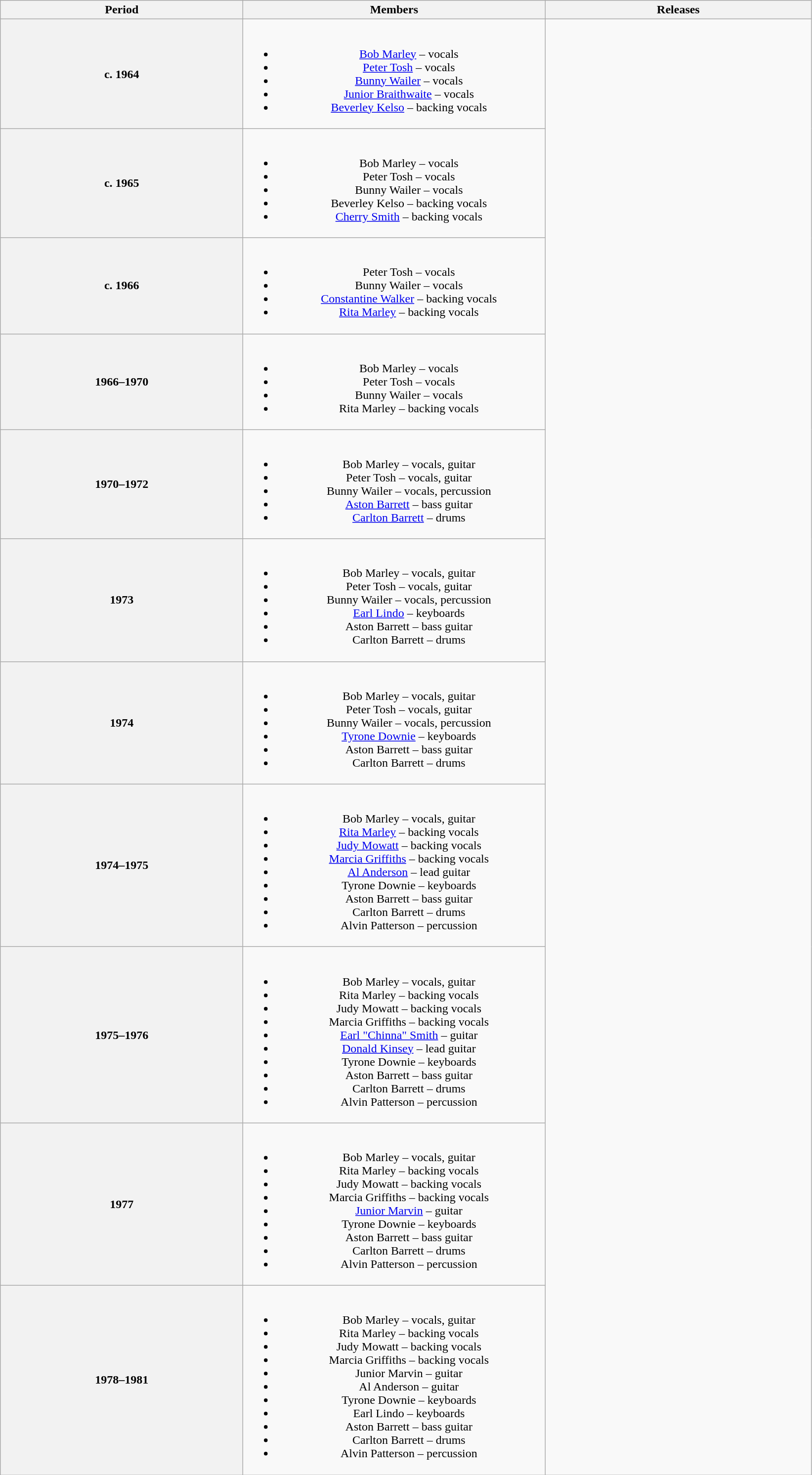<table class="wikitable plainrowheaders" style="text-align:center;">
<tr>
<th scope="col" style="width:20em;">Period</th>
<th scope="col" style="width:25em;">Members</th>
<th scope="col" style="width:22em;">Releases</th>
</tr>
<tr>
<th>c. 1964</th>
<td><br><ul><li><a href='#'>Bob Marley</a> – vocals</li><li><a href='#'>Peter Tosh</a> – vocals</li><li><a href='#'>Bunny Wailer</a> – vocals</li><li><a href='#'>Junior Braithwaite</a> – vocals</li><li><a href='#'>Beverley Kelso</a> – backing vocals</li></ul></td>
</tr>
<tr>
<th bgcolor="#E7EBEE">c. 1965</th>
<td><br><ul><li>Bob Marley – vocals</li><li>Peter Tosh – vocals</li><li>Bunny Wailer – vocals</li><li>Beverley Kelso – backing vocals</li><li><a href='#'>Cherry Smith</a> – backing vocals</li></ul></td>
</tr>
<tr>
<th bgcolor="#E7EBEE">c. 1966</th>
<td><br><ul><li>Peter Tosh – vocals</li><li>Bunny Wailer – vocals</li><li><a href='#'>Constantine Walker</a> – backing vocals</li><li><a href='#'>Rita Marley</a> – backing vocals</li></ul></td>
</tr>
<tr>
<th bgcolor="#E7EBEE">1966–1970</th>
<td><br><ul><li>Bob Marley – vocals</li><li>Peter Tosh – vocals</li><li>Bunny Wailer – vocals</li><li>Rita Marley – backing vocals</li></ul></td>
</tr>
<tr>
<th bgcolor="#E7EBEE">1970–1972</th>
<td><br><ul><li>Bob Marley – vocals, guitar</li><li>Peter Tosh – vocals, guitar</li><li>Bunny Wailer – vocals, percussion</li><li><a href='#'>Aston Barrett</a> – bass guitar</li><li><a href='#'>Carlton Barrett</a> – drums</li></ul></td>
</tr>
<tr>
<th bgcolor="#E7EBEE">1973</th>
<td><br><ul><li>Bob Marley – vocals, guitar</li><li>Peter Tosh – vocals, guitar</li><li>Bunny Wailer – vocals, percussion</li><li><a href='#'>Earl Lindo</a> – keyboards</li><li>Aston Barrett – bass guitar</li><li>Carlton Barrett – drums</li></ul></td>
</tr>
<tr>
<th bgcolor="#E7EBEE">1974</th>
<td><br><ul><li>Bob Marley – vocals, guitar</li><li>Peter Tosh – vocals, guitar</li><li>Bunny Wailer – vocals, percussion</li><li><a href='#'>Tyrone Downie</a> – keyboards</li><li>Aston Barrett – bass guitar</li><li>Carlton Barrett – drums</li></ul></td>
</tr>
<tr>
<th bgcolor="#E7EBEE">1974–1975</th>
<td><br><ul><li>Bob Marley – vocals, guitar</li><li><a href='#'>Rita Marley</a> – backing vocals</li><li><a href='#'>Judy Mowatt</a> – backing vocals</li><li><a href='#'>Marcia Griffiths</a> – backing vocals</li><li><a href='#'>Al Anderson</a> – lead guitar</li><li>Tyrone Downie – keyboards</li><li>Aston Barrett – bass guitar</li><li>Carlton Barrett – drums</li><li>Alvin Patterson – percussion</li></ul></td>
</tr>
<tr>
<th bgcolor="#E7EBEE">1975–1976</th>
<td><br><ul><li>Bob Marley – vocals, guitar</li><li>Rita Marley – backing vocals</li><li>Judy Mowatt – backing vocals</li><li>Marcia Griffiths – backing vocals</li><li><a href='#'>Earl "Chinna" Smith</a> – guitar</li><li><a href='#'>Donald Kinsey</a> – lead guitar</li><li>Tyrone Downie – keyboards</li><li>Aston Barrett – bass guitar</li><li>Carlton Barrett – drums</li><li>Alvin Patterson – percussion</li></ul></td>
</tr>
<tr>
<th bgcolor="#E7EBEE">1977</th>
<td><br><ul><li>Bob Marley – vocals, guitar</li><li>Rita Marley – backing vocals</li><li>Judy Mowatt – backing vocals</li><li>Marcia Griffiths – backing vocals</li><li><a href='#'>Junior Marvin</a> – guitar</li><li>Tyrone Downie – keyboards</li><li>Aston Barrett – bass guitar</li><li>Carlton Barrett – drums</li><li>Alvin Patterson – percussion</li></ul></td>
</tr>
<tr>
<th bgcolor="#E7EBEE">1978–1981</th>
<td><br><ul><li>Bob Marley – vocals, guitar</li><li>Rita Marley – backing vocals</li><li>Judy Mowatt – backing vocals</li><li>Marcia Griffiths – backing vocals</li><li>Junior Marvin – guitar</li><li>Al Anderson – guitar</li><li>Tyrone Downie – keyboards</li><li>Earl Lindo – keyboards</li><li>Aston Barrett – bass guitar</li><li>Carlton Barrett – drums</li><li>Alvin Patterson – percussion</li></ul></td>
</tr>
</table>
